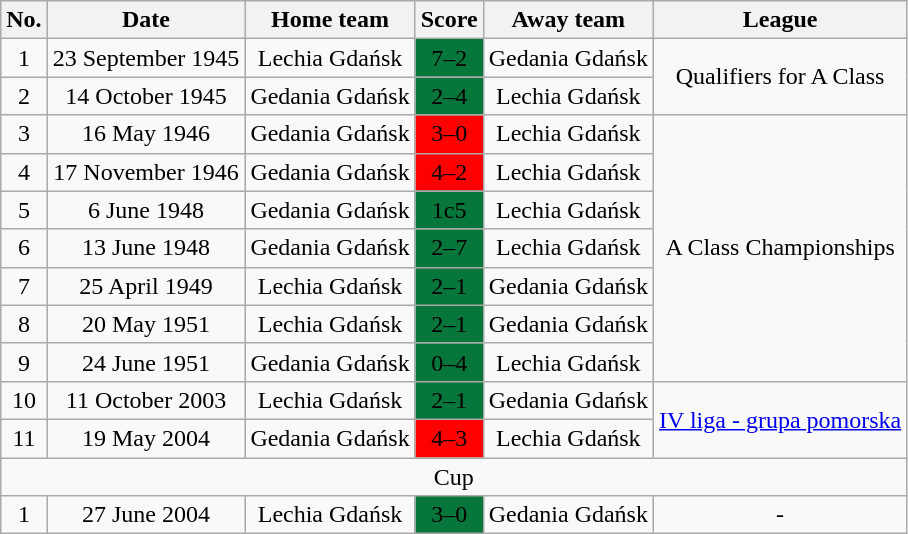<table class="wikitable" style="text-align: center">
<tr>
<th>No.</th>
<th>Date</th>
<th>Home team</th>
<th>Score</th>
<th>Away team</th>
<th>League</th>
</tr>
<tr>
<td>1</td>
<td>23 September 1945</td>
<td>Lechia Gdańsk</td>
<td bgcolor=#07763a><span>7–2</span></td>
<td>Gedania Gdańsk</td>
<td rowspan=2>Qualifiers for A Class</td>
</tr>
<tr>
<td>2</td>
<td>14 October 1945</td>
<td>Gedania Gdańsk</td>
<td bgcolor=#07763a><span>2–4</span></td>
<td>Lechia Gdańsk</td>
</tr>
<tr>
<td>3</td>
<td>16 May 1946</td>
<td>Gedania Gdańsk</td>
<td bgcolor=red><span>3–0</span></td>
<td>Lechia Gdańsk</td>
<td rowspan=7>A Class Championships</td>
</tr>
<tr>
<td>4</td>
<td>17 November 1946</td>
<td>Gedania Gdańsk</td>
<td bgcolor=red><span>4–2</span></td>
<td>Lechia Gdańsk</td>
</tr>
<tr>
<td>5</td>
<td>6 June 1948</td>
<td>Gedania Gdańsk</td>
<td bgcolor=#07763a><span>1c5</span></td>
<td>Lechia Gdańsk</td>
</tr>
<tr>
<td>6</td>
<td>13 June 1948</td>
<td>Gedania Gdańsk</td>
<td bgcolor="#07763a"><span>2–7</span></td>
<td>Lechia Gdańsk</td>
</tr>
<tr>
<td>7</td>
<td>25 April 1949</td>
<td>Lechia Gdańsk</td>
<td bgcolor=#07763a><span>2–1</span></td>
<td>Gedania Gdańsk</td>
</tr>
<tr>
<td>8</td>
<td>20 May 1951</td>
<td>Lechia Gdańsk</td>
<td bgcolor=#07763a><span>2–1</span></td>
<td>Gedania Gdańsk</td>
</tr>
<tr>
<td>9</td>
<td>24 June 1951</td>
<td>Gedania Gdańsk</td>
<td bgcolor=#07763a><span>0–4</span></td>
<td>Lechia Gdańsk</td>
</tr>
<tr>
<td>10</td>
<td>11 October 2003</td>
<td>Lechia Gdańsk</td>
<td bgcolor=#07763a><span>2–1</span></td>
<td>Gedania Gdańsk</td>
<td rowspan=2><a href='#'>IV liga - grupa pomorska</a></td>
</tr>
<tr>
<td>11</td>
<td>19 May 2004</td>
<td>Gedania Gdańsk</td>
<td bgcolor=red><span>4–3</span></td>
<td>Lechia Gdańsk</td>
</tr>
<tr>
<td colspan=6>Cup</td>
</tr>
<tr>
<td>1</td>
<td>27 June 2004</td>
<td>Lechia Gdańsk</td>
<td bgcolor=#07763a><span>3–0</span></td>
<td>Gedania Gdańsk</td>
<td>-</td>
</tr>
</table>
